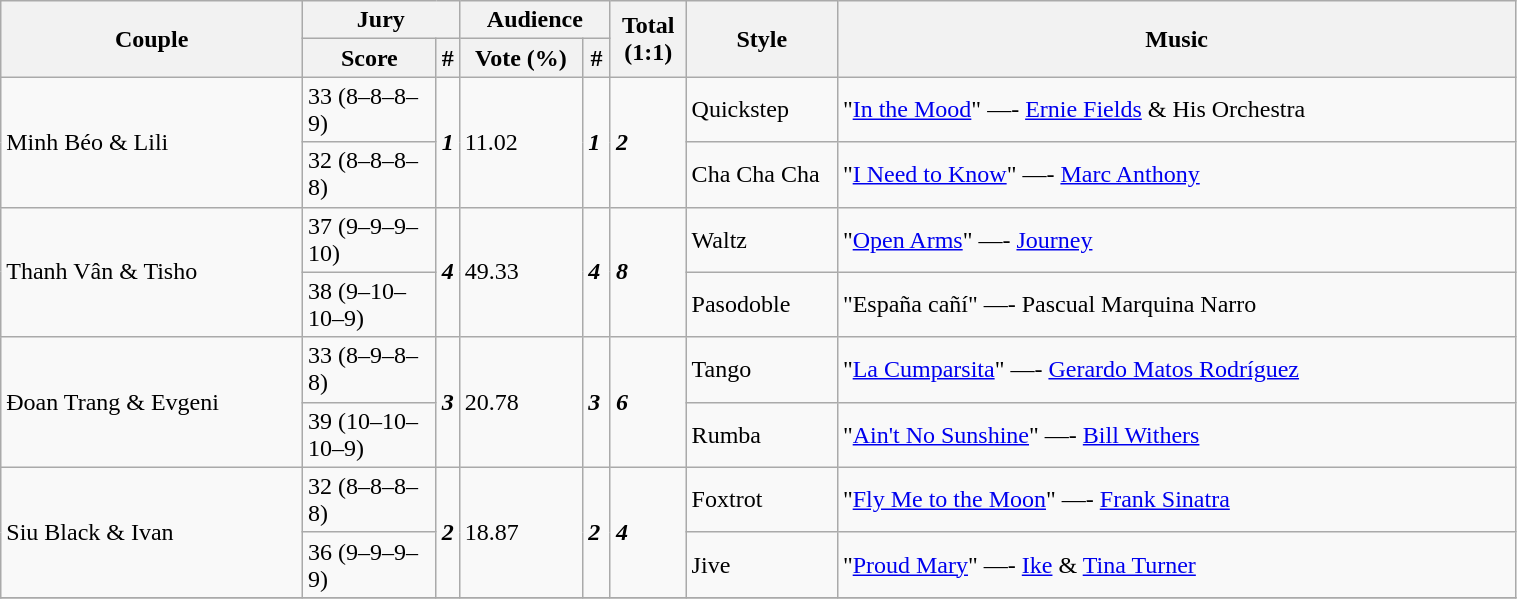<table class="wikitable" style="width:80%;">
<tr>
<th rowspan=2 style="width:20%;">Couple</th>
<th colspan=2 style="width:10%;">Jury</th>
<th colspan=2 style="width:10%;">Audience</th>
<th rowspan=2 style="width:5%;">Total<br> (1:1)</th>
<th rowspan=2 style="width:10%;">Style</th>
<th rowspan=2 style="width:45%;">Music</th>
</tr>
<tr>
<th>Score</th>
<th>#</th>
<th>Vote (%)</th>
<th>#</th>
</tr>
<tr>
<td rowspan=2>Minh Béo & Lili</td>
<td>33 (8–8–8–9)</td>
<td rowspan=2><strong><em>1</em></strong></td>
<td rowspan=2>11.02</td>
<td rowspan=2><strong><em>1</em></strong></td>
<td rowspan=2><strong><em>2</em></strong></td>
<td>Quickstep</td>
<td>"<a href='#'>In the Mood</a>" —- <a href='#'>Ernie Fields</a> & His Orchestra</td>
</tr>
<tr>
<td>32 (8–8–8–8)</td>
<td>Cha Cha Cha</td>
<td>"<a href='#'>I Need to Know</a>" —- <a href='#'>Marc Anthony</a></td>
</tr>
<tr>
<td rowspan=2>Thanh Vân & Tisho</td>
<td>37 (9–9–9–10)</td>
<td rowspan=2><strong><em>4</em></strong></td>
<td rowspan=2>49.33</td>
<td rowspan=2><strong><em>4</em></strong></td>
<td rowspan=2><strong><em>8</em></strong></td>
<td>Waltz</td>
<td>"<a href='#'>Open Arms</a>" —- <a href='#'>Journey</a></td>
</tr>
<tr>
<td>38 (9–10–10–9)</td>
<td>Pasodoble</td>
<td>"España cañí" —- Pascual Marquina Narro</td>
</tr>
<tr>
<td rowspan=2>Đoan Trang & Evgeni</td>
<td>33 (8–9–8–8)</td>
<td rowspan=2><strong><em>3</em></strong></td>
<td rowspan=2>20.78</td>
<td rowspan=2><strong><em>3</em></strong></td>
<td rowspan=2><strong><em>6</em></strong></td>
<td>Tango</td>
<td>"<a href='#'>La Cumparsita</a>" —- <a href='#'>Gerardo Matos Rodríguez</a></td>
</tr>
<tr>
<td>39 (10–10–10–9)</td>
<td>Rumba</td>
<td>"<a href='#'>Ain't No Sunshine</a>" —- <a href='#'>Bill Withers</a></td>
</tr>
<tr>
<td rowspan=2>Siu Black & Ivan</td>
<td>32 (8–8–8–8)</td>
<td rowspan=2><strong><em>2</em></strong></td>
<td rowspan=2>18.87</td>
<td rowspan=2><strong><em>2</em></strong></td>
<td rowspan=2><strong><em>4</em></strong></td>
<td>Foxtrot</td>
<td>"<a href='#'>Fly Me to the Moon</a>" —- <a href='#'>Frank Sinatra</a></td>
</tr>
<tr>
<td>36 (9–9–9–9)</td>
<td>Jive</td>
<td>"<a href='#'>Proud Mary</a>" —- <a href='#'>Ike</a> & <a href='#'>Tina Turner</a></td>
</tr>
<tr>
</tr>
</table>
